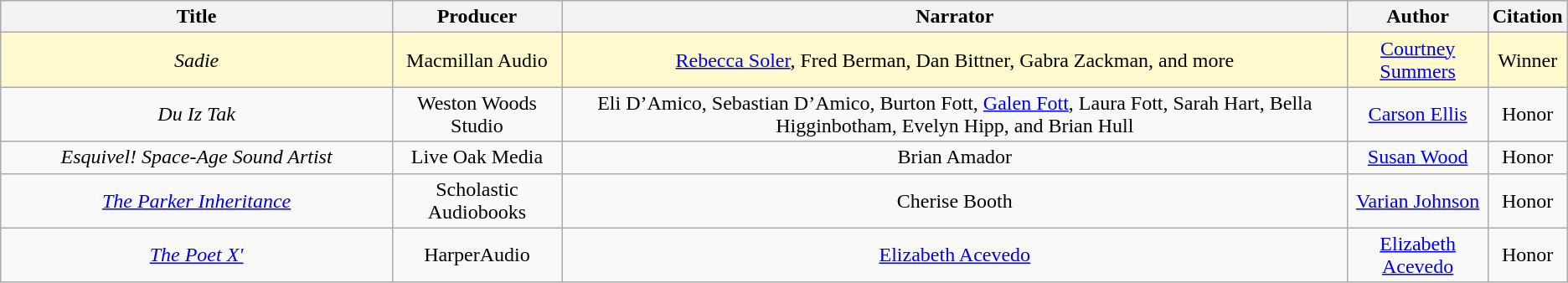<table class="sortable wikitable" style="text-align: center">
<tr>
<th width=25%>Title</th>
<th>Producer</th>
<th>Narrator</th>
<th>Author</th>
<th>Citation</th>
</tr>
<tr style="background:LemonChiffon; color:black">
<td><em>Sadie</em></td>
<td>Macmillan Audio</td>
<td><a href='#'>Rebecca Soler</a>, Fred Berman, Dan Bittner, Gabra Zackman, and more</td>
<td><a href='#'>Courtney Summers</a></td>
<td>Winner</td>
</tr>
<tr>
<td><em>Du Iz Tak</em></td>
<td>Weston Woods Studio</td>
<td>Eli D’Amico, Sebastian D’Amico, Burton Fott, <a href='#'>Galen Fott</a>, Laura Fott, Sarah Hart, Bella Higginbotham, Evelyn Hipp, and Brian Hull</td>
<td><a href='#'>Carson Ellis</a></td>
<td>Honor</td>
</tr>
<tr>
<td><em>Esquivel! Space-Age Sound Artist</em></td>
<td>Live Oak Media</td>
<td>Brian Amador</td>
<td><a href='#'>Susan Wood</a></td>
<td>Honor</td>
</tr>
<tr>
<td><em><a href='#'>The Parker Inheritance</a></em></td>
<td>Scholastic Audiobooks</td>
<td>Cherise Booth</td>
<td><a href='#'>Varian Johnson</a></td>
<td>Honor</td>
</tr>
<tr>
<td><em><a href='#'>The Poet X'</a></em></td>
<td>HarperAudio</td>
<td><a href='#'>Elizabeth Acevedo</a></td>
<td><a href='#'>Elizabeth Acevedo</a></td>
<td>Honor</td>
</tr>
</table>
